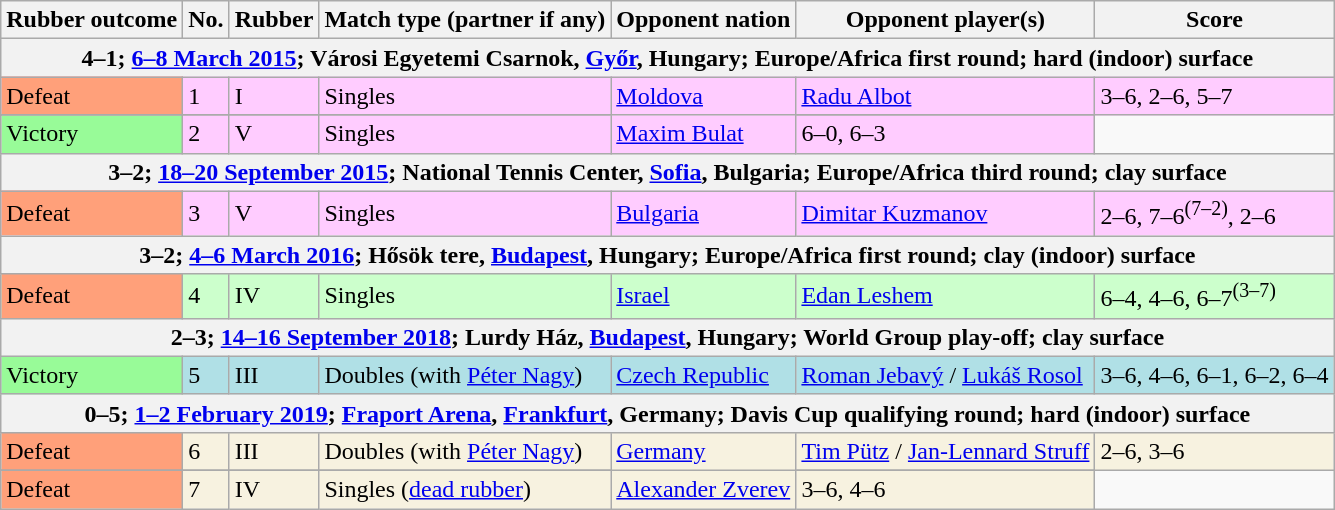<table class=wikitable>
<tr>
<th>Rubber outcome</th>
<th>No.</th>
<th>Rubber</th>
<th>Match type (partner if any)</th>
<th>Opponent nation</th>
<th>Opponent player(s)</th>
<th>Score</th>
</tr>
<tr>
<th colspan=7>4–1; <a href='#'>6–8 March 2015</a>; Városi Egyetemi Csarnok, <a href='#'>Győr</a>, Hungary; Europe/Africa first round; hard (indoor) surface</th>
</tr>
<tr bgcolor=#FFCCFF>
<td bgcolor=FFA07A>Defeat</td>
<td>1</td>
<td>I</td>
<td>Singles</td>
<td rowspan=2> <a href='#'>Moldova</a></td>
<td><a href='#'>Radu Albot</a></td>
<td>3–6, 2–6, 5–7</td>
</tr>
<tr>
</tr>
<tr bgcolor=#FFCCFF>
<td bgcolor=98FB98>Victory</td>
<td>2</td>
<td>V</td>
<td>Singles</td>
<td><a href='#'>Maxim Bulat</a></td>
<td>6–0, 6–3</td>
</tr>
<tr>
<th colspan=7>3–2; <a href='#'>18–20 September 2015</a>; National Tennis Center, <a href='#'>Sofia</a>, Bulgaria; Europe/Africa third round; clay surface</th>
</tr>
<tr bgcolor=#FFCCFF>
<td bgcolor=FFA07A>Defeat</td>
<td>3</td>
<td>V</td>
<td>Singles</td>
<td> <a href='#'>Bulgaria</a></td>
<td><a href='#'>Dimitar Kuzmanov</a></td>
<td>2–6, 7–6<sup>(7–2)</sup>, 2–6</td>
</tr>
<tr>
<th colspan=7>3–2; <a href='#'>4–6 March 2016</a>; Hősök tere, <a href='#'>Budapest</a>, Hungary; Europe/Africa first round; clay (indoor) surface</th>
</tr>
<tr bgcolor=#CCFFCC>
<td bgcolor=FFA07A>Defeat</td>
<td>4</td>
<td>IV</td>
<td>Singles</td>
<td> <a href='#'>Israel</a></td>
<td><a href='#'>Edan Leshem</a></td>
<td>6–4, 4–6, 6–7<sup>(3–7)</sup></td>
</tr>
<tr>
<th colspan=7>2–3; <a href='#'>14–16 September 2018</a>; Lurdy Ház, <a href='#'>Budapest</a>, Hungary; World Group play-off; clay surface</th>
</tr>
<tr bgcolor=#B0E0E6>
<td bgcolor=98FB98>Victory</td>
<td>5</td>
<td>III</td>
<td>Doubles (with <a href='#'>Péter Nagy</a>)</td>
<td> <a href='#'>Czech Republic</a></td>
<td><a href='#'>Roman Jebavý</a> / <a href='#'>Lukáš Rosol</a></td>
<td>3–6, 4–6, 6–1, 6–2, 6–4</td>
</tr>
<tr>
<th colspan=7>0–5; <a href='#'>1–2 February 2019</a>; <a href='#'>Fraport Arena</a>, <a href='#'>Frankfurt</a>, Germany; Davis Cup qualifying round; hard (indoor) surface</th>
</tr>
<tr bgcolor="#F7F2E0">
<td bgcolor=FFA07A>Defeat</td>
<td>6</td>
<td>III</td>
<td>Doubles (with <a href='#'>Péter Nagy</a>)</td>
<td rowspan=2> <a href='#'>Germany</a></td>
<td><a href='#'>Tim Pütz</a> / <a href='#'>Jan-Lennard Struff</a></td>
<td>2–6, 3–6</td>
</tr>
<tr>
</tr>
<tr bgcolor="#F7F2E0">
<td bgcolor=FFA07A>Defeat</td>
<td>7</td>
<td>IV</td>
<td>Singles (<a href='#'>dead rubber</a>)</td>
<td><a href='#'>Alexander Zverev</a></td>
<td>3–6, 4–6</td>
</tr>
</table>
